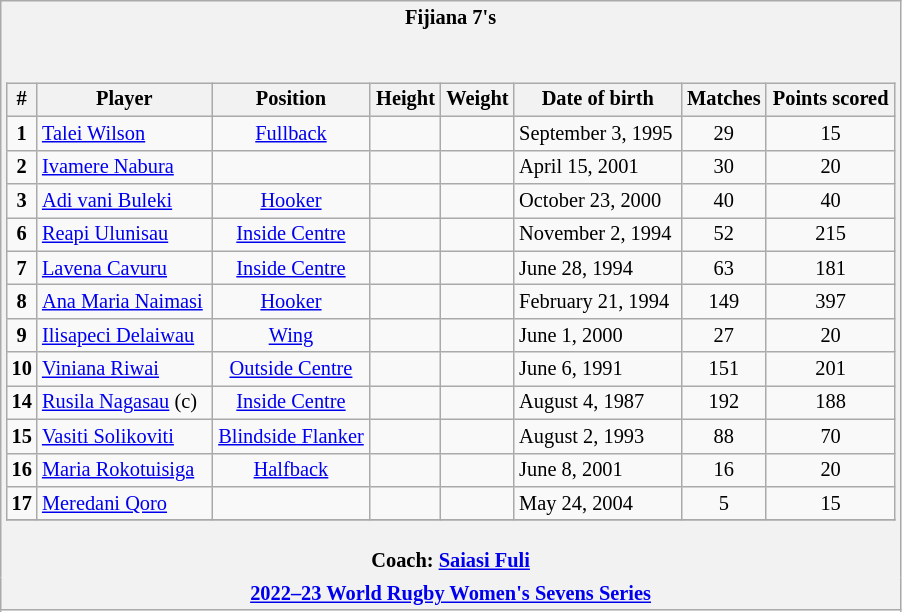<table class="wikitable" style="font-size:85%;">
<tr>
<th style="border: 0;"> Fijiana 7's</th>
</tr>
<tr>
<td style="background: #f2f2f2; border: 0; text-align: center;"><br><table class="wikitable sortable" style="width:100%;">
<tr bgcolor="#efefef">
<th rowspan=>#</th>
<th rowspan=>Player</th>
<th rowspan=>Position</th>
<th rowspan=>Height</th>
<th rowspan=>Weight</th>
<th rowspan=>Date of birth</th>
<th rowspan=>Matches</th>
<th rowspan=>Points scored</th>
</tr>
<tr>
<td><strong>1</strong></td>
<td align="left"><a href='#'>Talei Wilson</a></td>
<td><a href='#'>Fullback</a></td>
<td align="left"></td>
<td align="left"></td>
<td align="left">September 3, 1995</td>
<td>29</td>
<td>15</td>
</tr>
<tr>
<td><strong>2</strong></td>
<td align="left"><a href='#'>Ivamere Nabura</a></td>
<td></td>
<td></td>
<td></td>
<td align="left">April 15, 2001</td>
<td>30</td>
<td>20</td>
</tr>
<tr>
<td><strong>3</strong></td>
<td align="left"><a href='#'>Adi vani Buleki</a></td>
<td><a href='#'>Hooker</a></td>
<td align="left"></td>
<td align="left"></td>
<td align="left">October 23, 2000</td>
<td>40</td>
<td>40</td>
</tr>
<tr>
<td><strong>6</strong></td>
<td align="left"><a href='#'>Reapi Ulunisau</a></td>
<td><a href='#'>Inside Centre</a></td>
<td align="left"></td>
<td align="left"></td>
<td align="left">November 2, 1994</td>
<td>52</td>
<td>215</td>
</tr>
<tr>
<td><strong>7</strong></td>
<td align="left"><a href='#'>Lavena Cavuru</a></td>
<td><a href='#'>Inside Centre</a></td>
<td align="left"></td>
<td align="left"></td>
<td align="left">June 28, 1994</td>
<td>63</td>
<td>181</td>
</tr>
<tr>
<td><strong>8</strong></td>
<td align="left"><a href='#'>Ana Maria Naimasi</a></td>
<td><a href='#'>Hooker</a></td>
<td align="left"></td>
<td align="left"></td>
<td align="left">February 21, 1994</td>
<td>149</td>
<td>397</td>
</tr>
<tr>
<td><strong>9</strong></td>
<td align="left"><a href='#'>Ilisapeci Delaiwau</a></td>
<td><a href='#'>Wing</a></td>
<td align="left"></td>
<td align="left"></td>
<td align="left">June 1, 2000</td>
<td>27</td>
<td>20</td>
</tr>
<tr>
<td><strong>10</strong></td>
<td align="left"><a href='#'>Viniana Riwai</a></td>
<td><a href='#'>Outside Centre</a></td>
<td align="left"></td>
<td align="left"></td>
<td align="left">June 6, 1991</td>
<td>151</td>
<td>201</td>
</tr>
<tr>
<td><strong>14</strong></td>
<td align="left"><a href='#'>Rusila Nagasau</a> (c)</td>
<td><a href='#'>Inside Centre</a></td>
<td align="left"></td>
<td align="left"></td>
<td align="left">August 4, 1987</td>
<td>192</td>
<td>188</td>
</tr>
<tr>
<td><strong>15</strong></td>
<td align="left"><a href='#'>Vasiti Solikoviti</a></td>
<td><a href='#'>Blindside Flanker</a></td>
<td align="left"></td>
<td align="left"></td>
<td align="left">August 2, 1993</td>
<td>88</td>
<td>70</td>
</tr>
<tr>
<td><strong>16</strong></td>
<td align="left"><a href='#'>Maria Rokotuisiga</a></td>
<td><a href='#'>Halfback</a></td>
<td></td>
<td></td>
<td align="left">June 8, 2001</td>
<td>16</td>
<td>20</td>
</tr>
<tr>
<td><strong>17</strong></td>
<td align="left"><a href='#'>Meredani Qoro</a></td>
<td></td>
<td></td>
<td></td>
<td align="left">May 24, 2004</td>
<td>5</td>
<td>15</td>
</tr>
<tr>
</tr>
</table>
</td>
</tr>
<tr>
<th style="border: 0;">Coach: <a href='#'>Saiasi Fuli</a></th>
</tr>
<tr>
<th style="border: 0;"><a href='#'>2022–23 World Rugby Women's Sevens Series</a></th>
</tr>
<tr>
</tr>
</table>
